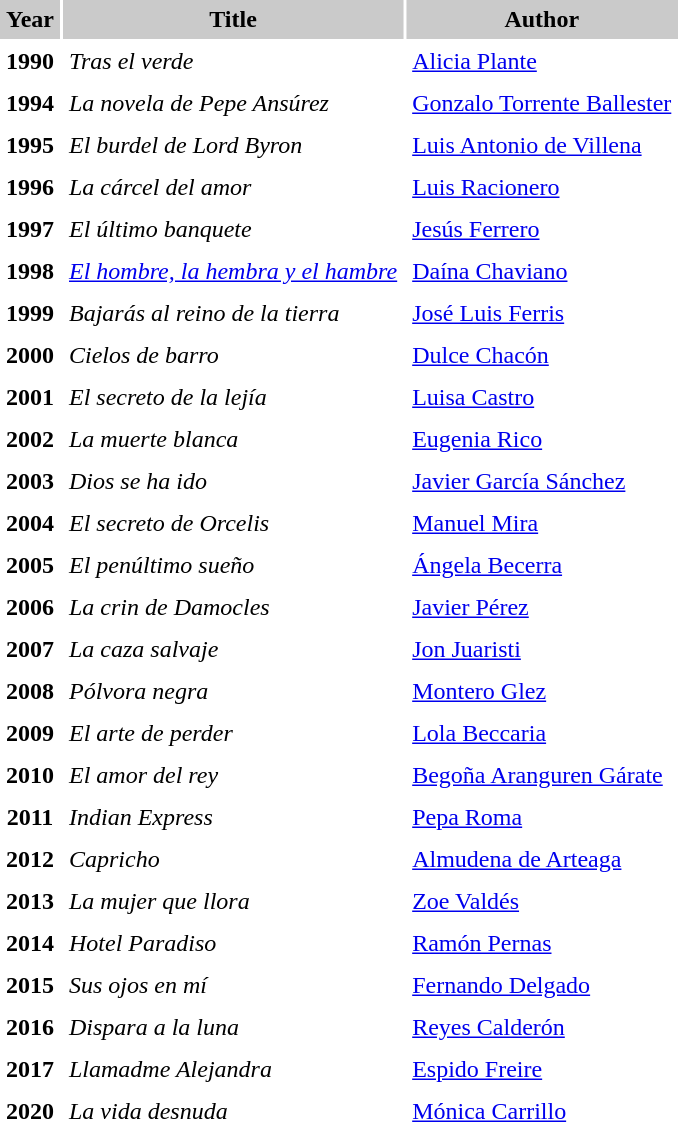<table border="0" cellpadding="4">
<tr>
<th style="background:#cacaca;">Year</th>
<th style="background:#cacaca;">Title</th>
<th style="background:#cacaca">Author</th>
</tr>
<tr>
<th>1990</th>
<td><em>Tras el verde</em></td>
<td><a href='#'>Alicia Plante</a></td>
</tr>
<tr>
<th>1994</th>
<td><em>La novela de Pepe Ansúrez</em></td>
<td><a href='#'>Gonzalo Torrente Ballester</a></td>
</tr>
<tr>
<th>1995</th>
<td><em>El burdel de Lord Byron</em></td>
<td><a href='#'>Luis Antonio de Villena</a></td>
</tr>
<tr>
<th>1996</th>
<td><em>La cárcel del amor</em></td>
<td><a href='#'>Luis Racionero</a></td>
</tr>
<tr>
<th>1997</th>
<td><em>El último banquete</em></td>
<td><a href='#'>Jesús Ferrero</a></td>
</tr>
<tr>
<th>1998</th>
<td><em><a href='#'>El hombre, la hembra y el hambre</a></em></td>
<td><a href='#'>Daína Chaviano</a></td>
</tr>
<tr>
<th>1999</th>
<td><em>Bajarás al reino de la tierra</em></td>
<td><a href='#'>José Luis Ferris</a></td>
</tr>
<tr>
<th>2000</th>
<td><em>Cielos de barro</em></td>
<td><a href='#'>Dulce Chacón</a></td>
</tr>
<tr>
<th>2001</th>
<td><em>El secreto de la lejía</em></td>
<td><a href='#'>Luisa Castro</a></td>
</tr>
<tr>
<th>2002</th>
<td><em>La muerte blanca</em></td>
<td><a href='#'>Eugenia Rico</a></td>
</tr>
<tr>
<th>2003</th>
<td><em>Dios se ha ido</em></td>
<td><a href='#'>Javier García Sánchez</a></td>
</tr>
<tr>
<th>2004</th>
<td><em>El secreto de Orcelis</em></td>
<td><a href='#'>Manuel Mira</a></td>
</tr>
<tr>
<th>2005</th>
<td><em>El penúltimo sueño</em></td>
<td><a href='#'>Ángela Becerra</a></td>
</tr>
<tr>
<th>2006</th>
<td><em>La crin de Damocles</em></td>
<td><a href='#'>Javier Pérez</a></td>
</tr>
<tr>
<th>2007</th>
<td><em>La caza salvaje</em></td>
<td><a href='#'>Jon Juaristi</a></td>
</tr>
<tr>
<th>2008</th>
<td><em>Pólvora negra</em></td>
<td><a href='#'>Montero Glez</a></td>
</tr>
<tr>
<th>2009</th>
<td><em>El arte de perder</em></td>
<td><a href='#'>Lola Beccaria</a></td>
</tr>
<tr>
<th>2010</th>
<td><em>El amor del rey</em></td>
<td><a href='#'>Begoña Aranguren Gárate</a></td>
</tr>
<tr>
<th>2011</th>
<td><em>Indian Express</em></td>
<td><a href='#'>Pepa Roma</a></td>
</tr>
<tr>
<th>2012</th>
<td><em>Capricho</em></td>
<td><a href='#'>Almudena de Arteaga</a></td>
</tr>
<tr>
<th>2013</th>
<td><em>La mujer que llora</em></td>
<td><a href='#'>Zoe Valdés</a></td>
</tr>
<tr>
<th>2014</th>
<td><em>Hotel Paradiso</em></td>
<td><a href='#'>Ramón Pernas</a></td>
</tr>
<tr>
<th>2015</th>
<td><em>Sus ojos en mí</em></td>
<td><a href='#'>Fernando Delgado</a></td>
</tr>
<tr>
<th>2016</th>
<td><em>Dispara a la luna</em></td>
<td><a href='#'>Reyes Calderón</a></td>
</tr>
<tr>
<th>2017</th>
<td><em>Llamadme Alejandra</em></td>
<td><a href='#'>Espido Freire</a></td>
</tr>
<tr>
<th>2020</th>
<td><em>La vida desnuda</em></td>
<td><a href='#'>Mónica Carrillo</a></td>
</tr>
</table>
